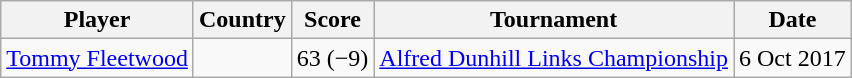<table class="wikitable">
<tr>
<th>Player</th>
<th>Country</th>
<th>Score</th>
<th>Tournament</th>
<th>Date</th>
</tr>
<tr>
<td><a href='#'>Tommy Fleetwood</a></td>
<td></td>
<td align=center>63 (−9)</td>
<td><a href='#'>Alfred Dunhill Links Championship</a></td>
<td align=center>6 Oct 2017</td>
</tr>
</table>
